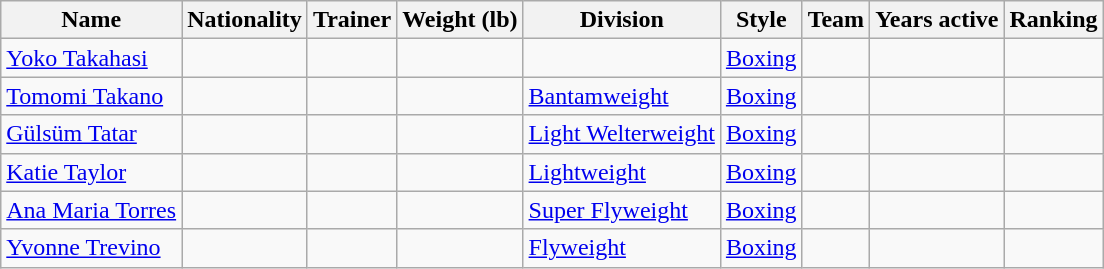<table class="wikitable sortable">
<tr>
<th><strong>Name</strong></th>
<th><strong>Nationality</strong></th>
<th><strong>Trainer</strong></th>
<th><strong>Weight (lb)</strong></th>
<th><strong>Division</strong></th>
<th><strong>Style</strong></th>
<th><strong>Team</strong></th>
<th><strong>Years active</strong></th>
<th><strong>Ranking</strong></th>
</tr>
<tr>
<td><a href='#'> Yoko Takahasi</a></td>
<td></td>
<td></td>
<td></td>
<td></td>
<td><a href='#'>Boxing</a></td>
<td></td>
<td></td>
<td></td>
</tr>
<tr>
<td><a href='#'>Tomomi Takano</a></td>
<td></td>
<td></td>
<td></td>
<td><a href='#'>Bantamweight</a></td>
<td><a href='#'>Boxing</a></td>
<td></td>
<td></td>
<td></td>
</tr>
<tr>
<td><a href='#'>Gülsüm Tatar</a></td>
<td></td>
<td></td>
<td></td>
<td><a href='#'>Light Welterweight</a></td>
<td><a href='#'>Boxing</a></td>
<td></td>
<td></td>
<td></td>
</tr>
<tr>
<td><a href='#'>Katie Taylor</a></td>
<td></td>
<td></td>
<td></td>
<td><a href='#'>Lightweight</a></td>
<td><a href='#'>Boxing</a></td>
<td></td>
<td></td>
<td></td>
</tr>
<tr>
<td><a href='#'>Ana Maria Torres</a></td>
<td></td>
<td></td>
<td></td>
<td><a href='#'>Super Flyweight</a></td>
<td><a href='#'>Boxing</a></td>
<td></td>
<td></td>
<td></td>
</tr>
<tr>
<td><a href='#'>Yvonne Trevino</a></td>
<td></td>
<td></td>
<td></td>
<td><a href='#'>Flyweight</a></td>
<td><a href='#'>Boxing</a></td>
<td></td>
<td></td>
<td></td>
</tr>
</table>
